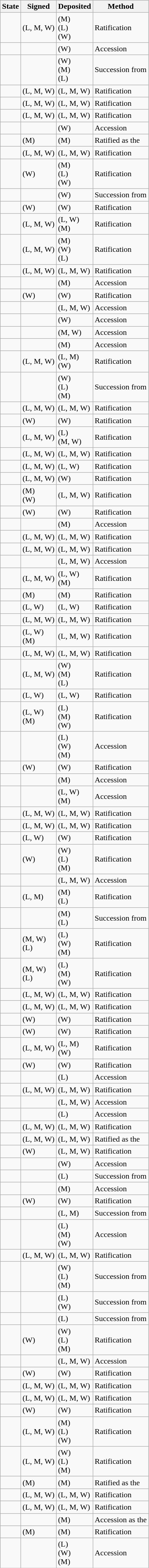<table class="wikitable sortable">
<tr>
<th>State</th>
<th>Signed</th>
<th>Deposited</th>
<th>Method</th>
</tr>
<tr>
<td></td>
<td> (L, M, W)</td>
<td> (M)<br> (L)<br> (W)</td>
<td>Ratification</td>
</tr>
<tr>
<td></td>
<td></td>
<td> (W)</td>
<td>Accession</td>
</tr>
<tr>
<td></td>
<td></td>
<td> (W)<br> (M)<br> (L)</td>
<td>Succession from </td>
</tr>
<tr>
<td></td>
<td> (L, M, W)</td>
<td> (L, M, W)</td>
<td>Ratification</td>
</tr>
<tr>
<td></td>
<td> (L, M, W)</td>
<td> (L, M, W)</td>
<td>Ratification</td>
</tr>
<tr>
<td></td>
<td> (L, M, W)</td>
<td> (L, M, W)</td>
<td>Ratification</td>
</tr>
<tr>
<td></td>
<td></td>
<td> (W)</td>
<td>Accession</td>
</tr>
<tr>
<td></td>
<td> (M)</td>
<td> (M)</td>
<td>Ratified as the </td>
</tr>
<tr>
<td></td>
<td> (L, M, W)</td>
<td> (L, M, W)</td>
<td>Ratification</td>
</tr>
<tr>
<td></td>
<td> (W)</td>
<td> (M)<br> (L)<br> (W)</td>
<td>Ratification</td>
</tr>
<tr>
<td></td>
<td></td>
<td> (W)</td>
<td>Succession from </td>
</tr>
<tr>
<td></td>
<td> (W)</td>
<td> (W)</td>
<td>Ratification</td>
</tr>
<tr>
<td></td>
<td> (L, M, W)</td>
<td> (L, W)<br> (M)</td>
<td>Ratification</td>
</tr>
<tr>
<td></td>
<td> (L, M, W)</td>
<td> (M)<br> (W)<br> (L)</td>
<td>Ratification</td>
</tr>
<tr>
<td></td>
<td> (L, M, W)</td>
<td> (L, M, W)</td>
<td>Ratification</td>
</tr>
<tr>
<td></td>
<td></td>
<td> (M)</td>
<td>Accession</td>
</tr>
<tr>
<td></td>
<td> (W)</td>
<td> (W)</td>
<td>Ratification</td>
</tr>
<tr>
<td></td>
<td></td>
<td> (L, M, W)</td>
<td>Accession</td>
</tr>
<tr>
<td></td>
<td></td>
<td> (W)</td>
<td>Accession</td>
</tr>
<tr>
<td></td>
<td></td>
<td> (M, W)</td>
<td>Accession</td>
</tr>
<tr>
<td></td>
<td></td>
<td> (M)</td>
<td>Accession</td>
</tr>
<tr>
<td></td>
<td> (L, M, W)</td>
<td> (L, M)<br> (W)</td>
<td>Ratification</td>
</tr>
<tr>
<td></td>
<td></td>
<td> (W)<br> (L)<br> (M)</td>
<td>Succession from </td>
</tr>
<tr>
<td></td>
<td> (L, M, W)</td>
<td> (L, M, W)</td>
<td>Ratification</td>
</tr>
<tr>
<td></td>
<td> (W)</td>
<td> (W)</td>
<td>Ratification</td>
</tr>
<tr>
<td></td>
<td> (L, M, W)</td>
<td> (L)<br> (M, W)</td>
<td>Ratification</td>
</tr>
<tr>
<td></td>
<td> (L, M, W)</td>
<td> (L, M, W)</td>
<td>Ratification</td>
</tr>
<tr>
<td></td>
<td> (L, M, W)</td>
<td> (L, W)</td>
<td>Ratification</td>
</tr>
<tr>
<td></td>
<td> (L, M, W)</td>
<td> (W)</td>
<td>Ratification</td>
</tr>
<tr>
<td></td>
<td> (M)<br> (W)</td>
<td> (L, M, W)</td>
<td>Ratification</td>
</tr>
<tr>
<td></td>
<td> (W)</td>
<td> (W)</td>
<td>Ratification</td>
</tr>
<tr>
<td></td>
<td></td>
<td> (M)</td>
<td>Accession</td>
</tr>
<tr>
<td></td>
<td> (L, M, W)</td>
<td> (L, M, W)</td>
<td>Ratification</td>
</tr>
<tr>
<td></td>
<td> (L, M, W)</td>
<td> (L, M, W)</td>
<td>Ratification</td>
</tr>
<tr>
<td></td>
<td></td>
<td> (L, M, W)</td>
<td>Accession</td>
</tr>
<tr>
<td></td>
<td> (L, M, W)</td>
<td> (L, W)<br> (M)</td>
<td>Ratification</td>
</tr>
<tr>
<td></td>
<td> (M)</td>
<td> (M)</td>
<td>Ratification</td>
</tr>
<tr>
<td></td>
<td> (L, W)</td>
<td> (L, W)</td>
<td>Ratification</td>
</tr>
<tr>
<td></td>
<td> (L, M, W)</td>
<td> (L, M, W)</td>
<td>Ratification</td>
</tr>
<tr>
<td></td>
<td> (L, W)<br> (M)</td>
<td> (L, M, W)</td>
<td>Ratification</td>
</tr>
<tr>
<td></td>
<td> (L, M, W)</td>
<td> (L, M, W)</td>
<td>Ratification</td>
</tr>
<tr>
<td></td>
<td> (L, M, W)</td>
<td> (W)<br> (M)<br> (L)</td>
<td>Ratification</td>
</tr>
<tr>
<td></td>
<td> (L, W)</td>
<td> (L, W)</td>
<td>Ratification</td>
</tr>
<tr>
<td></td>
<td> (L, W)<br> (M)</td>
<td> (L)<br> (M)<br> (W)</td>
<td>Ratification</td>
</tr>
<tr>
<td></td>
<td></td>
<td> (L)<br> (W)<br> (M)</td>
<td>Accession</td>
</tr>
<tr>
<td></td>
<td> (W)</td>
<td> (W)</td>
<td>Ratification</td>
</tr>
<tr>
<td></td>
<td></td>
<td> (M)</td>
<td>Accession</td>
</tr>
<tr>
<td></td>
<td></td>
<td> (L, W)<br> (M)</td>
<td>Accession</td>
</tr>
<tr>
<td></td>
<td> (L, M, W)</td>
<td> (L, M, W)</td>
<td>Ratification</td>
</tr>
<tr>
<td></td>
<td> (L, M, W)</td>
<td> (L, M, W)</td>
<td>Ratification</td>
</tr>
<tr>
<td></td>
<td> (L, W)</td>
<td> (W)</td>
<td>Ratification</td>
</tr>
<tr>
<td></td>
<td> (W)</td>
<td> (W)<br> (L)<br> (M)</td>
<td>Ratification</td>
</tr>
<tr>
<td></td>
<td></td>
<td> (L, M, W)</td>
<td>Accession</td>
</tr>
<tr>
<td></td>
<td> (L, M)</td>
<td> (M)<br> (L)</td>
<td>Ratification</td>
</tr>
<tr>
<td></td>
<td></td>
<td> (M)<br> (L)</td>
<td>Succession from </td>
</tr>
<tr>
<td></td>
<td> (M, W)<br> (L)</td>
<td> (L)<br> (W)<br> (M)</td>
<td>Ratification</td>
</tr>
<tr>
<td></td>
<td> (M, W)<br> (L)</td>
<td> (L)<br> (M)<br> (W)</td>
<td>Ratification</td>
</tr>
<tr>
<td></td>
<td> (L, M, W)</td>
<td> (L, M, W)</td>
<td>Ratification</td>
</tr>
<tr>
<td></td>
<td> (L, M, W)</td>
<td> (L, M, W)</td>
<td>Ratification</td>
</tr>
<tr>
<td></td>
<td> (W)</td>
<td> (W)</td>
<td>Ratification</td>
</tr>
<tr>
<td></td>
<td> (W)</td>
<td> (W)</td>
<td>Ratification</td>
</tr>
<tr>
<td></td>
<td> (L, M, W)</td>
<td> (L, M)<br> (W)</td>
<td>Ratification</td>
</tr>
<tr>
<td></td>
<td> (W)</td>
<td> (W)</td>
<td>Ratification</td>
</tr>
<tr>
<td></td>
<td></td>
<td> (L)</td>
<td>Accession</td>
</tr>
<tr>
<td></td>
<td> (L, M, W)</td>
<td> (L, M, W)</td>
<td>Ratification</td>
</tr>
<tr>
<td></td>
<td></td>
<td> (L, M, W)</td>
<td>Accession</td>
</tr>
<tr>
<td></td>
<td></td>
<td> (L)</td>
<td>Accession</td>
</tr>
<tr>
<td></td>
<td> (L, M, W)</td>
<td> (L, M, W)</td>
<td>Ratification</td>
</tr>
<tr>
<td></td>
<td> (L, M, W)</td>
<td> (L, M, W)</td>
<td>Ratified as the </td>
</tr>
<tr>
<td></td>
<td> (W)</td>
<td> (L, M, W)</td>
<td>Ratification</td>
</tr>
<tr>
<td></td>
<td></td>
<td> (W)</td>
<td>Accession</td>
</tr>
<tr>
<td></td>
<td></td>
<td> (L)</td>
<td>Succession from </td>
</tr>
<tr>
<td></td>
<td></td>
<td> (M)</td>
<td>Accession</td>
</tr>
<tr>
<td></td>
<td> (W)</td>
<td> (W)</td>
<td>Ratification</td>
</tr>
<tr>
<td></td>
<td></td>
<td> (L, M)</td>
<td>Succession from </td>
</tr>
<tr>
<td></td>
<td></td>
<td> (L)<br> (M)<br> (W)</td>
<td>Accession</td>
</tr>
<tr>
<td></td>
<td> (L, M, W)</td>
<td> (L, M, W)</td>
<td>Ratification</td>
</tr>
<tr>
<td></td>
<td></td>
<td> (W)<br> (L)<br> (M)</td>
<td>Succession from </td>
</tr>
<tr>
<td></td>
<td></td>
<td> (L)<br> (W)</td>
<td>Succession from </td>
</tr>
<tr>
<td></td>
<td></td>
<td> (L)</td>
<td>Succession from </td>
</tr>
<tr>
<td></td>
<td> (W)</td>
<td> (W)<br> (L)<br> (M)</td>
<td>Ratification</td>
</tr>
<tr>
<td></td>
<td></td>
<td> (L, M, W)</td>
<td>Accession</td>
</tr>
<tr>
<td></td>
<td> (W)</td>
<td> (W)</td>
<td>Ratification</td>
</tr>
<tr>
<td></td>
<td> (L, M, W)</td>
<td> (L, M, W)</td>
<td>Ratification</td>
</tr>
<tr>
<td></td>
<td> (L, M, W)</td>
<td> (L, M, W)</td>
<td>Ratification</td>
</tr>
<tr>
<td></td>
<td> (W)</td>
<td> (W)</td>
<td>Ratification</td>
</tr>
<tr>
<td></td>
<td> (L, M, W)</td>
<td> (M)<br> (L)<br> (W)</td>
<td>Ratification</td>
</tr>
<tr>
<td></td>
<td> (L, M, W)</td>
<td> (W)<br> (L)<br> (M)</td>
<td>Ratification</td>
</tr>
<tr>
<td></td>
<td> (M)</td>
<td> (M)</td>
<td>Ratified as the </td>
</tr>
<tr>
<td></td>
<td> (L, M, W)</td>
<td> (L, M, W)</td>
<td>Ratification</td>
</tr>
<tr>
<td></td>
<td> (L, M, W)</td>
<td> (L, M, W)</td>
<td>Ratification</td>
</tr>
<tr>
<td></td>
<td></td>
<td> (M)</td>
<td>Accession as the </td>
</tr>
<tr>
<td></td>
<td> (M)</td>
<td> (M)</td>
<td>Ratification</td>
</tr>
<tr>
<td></td>
<td></td>
<td> (L)<br> (W)<br> (M)</td>
<td>Accession</td>
</tr>
</table>
